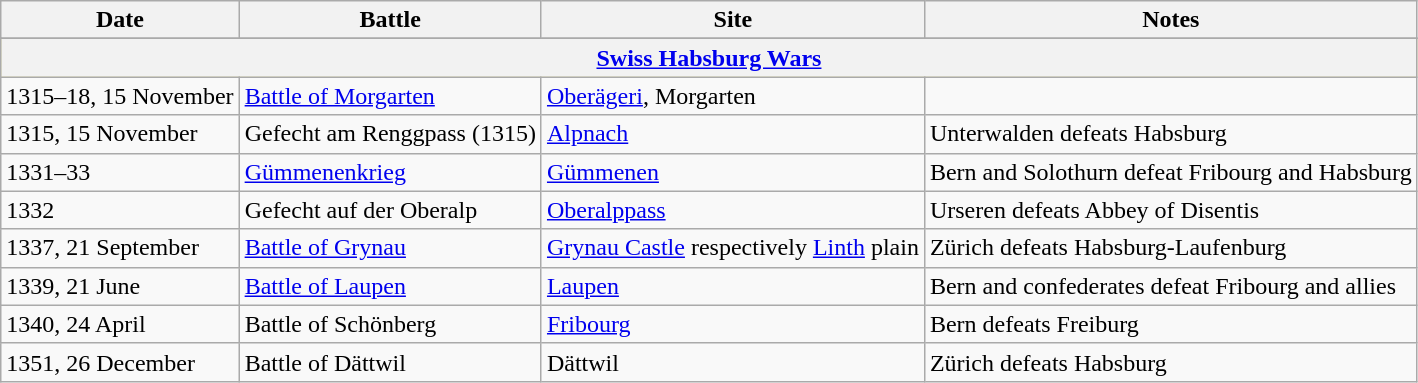<table class="wikitable">
<tr>
<th>Date</th>
<th>Battle</th>
<th>Site</th>
<th>Notes</th>
</tr>
<tr>
</tr>
<tr valign="top" style="background:#FFF68F;">
<th bgcolor="#FFD39B" colspan="4" align="left"><a href='#'>Swiss Habsburg Wars</a></th>
</tr>
<tr valign="top">
<td>1315–18, 15 November</td>
<td><a href='#'>Battle of Morgarten</a></td>
<td><a href='#'>Oberägeri</a>, Morgarten</td>
<td></td>
</tr>
<tr valign="top">
<td>1315, 15 November</td>
<td>Gefecht am Renggpass (1315)</td>
<td><a href='#'>Alpnach</a></td>
<td>Unterwalden defeats Habsburg</td>
</tr>
<tr valign="top">
<td>1331–33</td>
<td><a href='#'>Gümmenenkrieg</a></td>
<td><a href='#'>Gümmenen</a></td>
<td>Bern and Solothurn defeat Fribourg and Habsburg</td>
</tr>
<tr valign="top">
<td>1332</td>
<td>Gefecht auf der Oberalp</td>
<td><a href='#'>Oberalppass</a></td>
<td>Urseren defeats Abbey of Disentis</td>
</tr>
<tr valign="top">
<td>1337, 21 September</td>
<td><a href='#'>Battle of Grynau</a></td>
<td><a href='#'>Grynau Castle</a> respectively <a href='#'>Linth</a> plain</td>
<td>Zürich defeats Habsburg-Laufenburg</td>
</tr>
<tr valign="top">
<td>1339, 21 June</td>
<td><a href='#'>Battle of Laupen</a></td>
<td><a href='#'>Laupen</a></td>
<td>Bern and confederates defeat Fribourg and allies</td>
</tr>
<tr valign="top">
<td>1340, 24 April</td>
<td>Battle of Schönberg</td>
<td><a href='#'>Fribourg</a></td>
<td>Bern defeats Freiburg</td>
</tr>
<tr valign="top">
<td>1351, 26 December</td>
<td>Battle of Dättwil</td>
<td>Dättwil</td>
<td>Zürich defeats Habsburg</td>
</tr>
</table>
